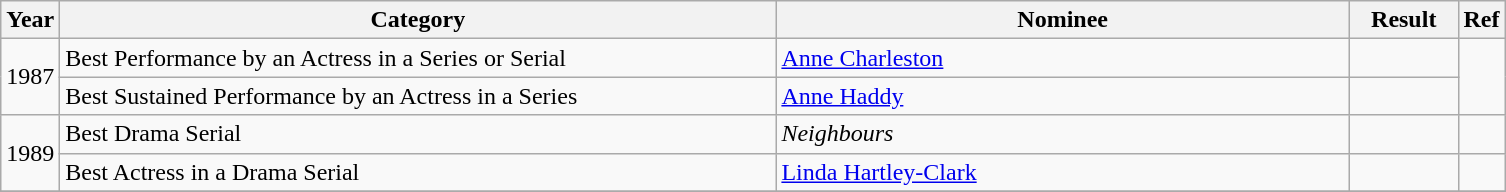<table class="wikitable">
<tr>
<th>Year</th>
<th width="470">Category</th>
<th width="375">Nominee</th>
<th width="65">Result</th>
<th>Ref</th>
</tr>
<tr>
<td rowspan="2">1987</td>
<td>Best Performance by an Actress in a Series or Serial</td>
<td><a href='#'>Anne Charleston</a></td>
<td></td>
<td align="center" rowspan="2"></td>
</tr>
<tr>
<td>Best Sustained Performance by an Actress in a Series</td>
<td><a href='#'>Anne Haddy</a></td>
<td></td>
</tr>
<tr>
<td rowspan="2">1989</td>
<td>Best Drama Serial</td>
<td><em>Neighbours</em></td>
<td></td>
<td align="center"></td>
</tr>
<tr>
<td>Best Actress in a Drama Serial</td>
<td><a href='#'>Linda Hartley-Clark</a></td>
<td></td>
<td align="center"></td>
</tr>
<tr>
</tr>
</table>
